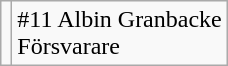<table class="wikitable">
<tr>
<td></td>
<td>#11 Albin Granbacke<br>Försvarare</td>
</tr>
</table>
